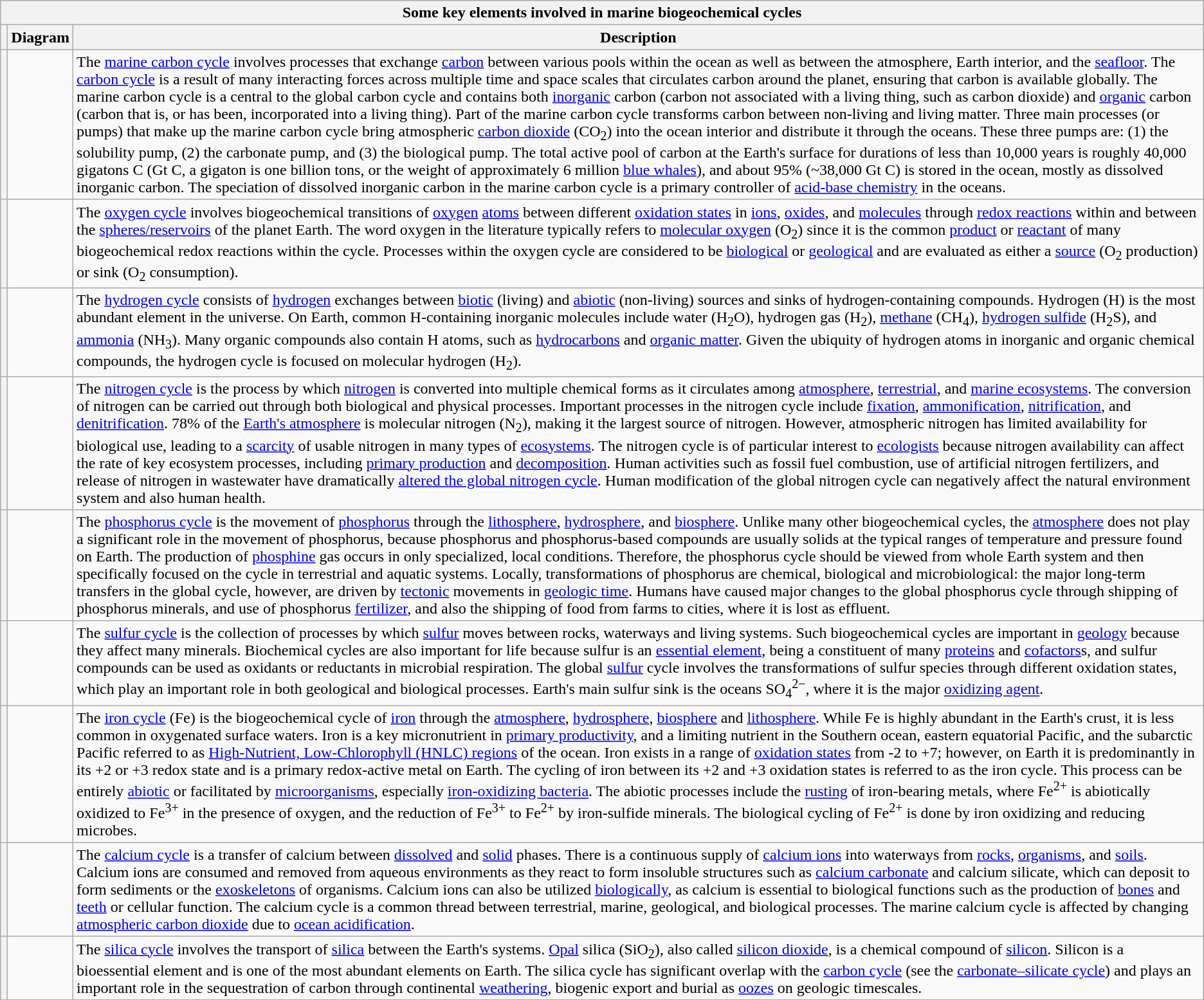<table class="wikitable collapsible">
<tr>
<th colspan=3>Some key elements involved in marine biogeochemical cycles</th>
</tr>
<tr>
<th></th>
<th>Diagram</th>
<th>Description</th>
</tr>
<tr>
<th></th>
<td></td>
<td>The <a href='#'>marine carbon cycle</a> involves processes that exchange <a href='#'>carbon</a> between various pools within the ocean as well as between the atmosphere, Earth interior, and the <a href='#'>seafloor</a>. The <a href='#'>carbon cycle</a> is a result of many interacting forces across multiple time and space scales that circulates carbon around the planet, ensuring that carbon is available globally. The marine carbon cycle is a central to the global carbon cycle and contains both <a href='#'>inorganic</a> carbon (carbon not associated with a living thing, such as carbon dioxide) and <a href='#'>organic</a> carbon (carbon that is, or has been, incorporated into a living thing). Part of the marine carbon cycle transforms carbon between non-living and living matter. Three main processes (or pumps) that make up the marine carbon cycle bring atmospheric <a href='#'>carbon dioxide</a> (CO<sub>2</sub>) into the ocean interior and distribute it through the oceans.  These three pumps are: (1) the solubility pump, (2) the carbonate pump, and (3) the biological pump.  The total active pool of carbon at the Earth's surface for durations of less than 10,000 years is roughly 40,000 gigatons C (Gt C, a gigaton is one billion tons, or the weight of approximately 6 million <a href='#'>blue whales</a>), and about 95% (~38,000 Gt C) is stored in the ocean, mostly as dissolved inorganic carbon.  The speciation of dissolved inorganic carbon in the marine carbon cycle is a primary controller of <a href='#'>acid-base chemistry</a> in the oceans.</td>
</tr>
<tr>
<th></th>
<td></td>
<td>The <a href='#'>oxygen cycle</a> involves biogeochemical transitions of <a href='#'>oxygen</a> <a href='#'>atoms</a> between different <a href='#'>oxidation states</a> in <a href='#'>ions</a>, <a href='#'>oxides</a>, and <a href='#'>molecules</a> through <a href='#'>redox reactions</a> within and between the <a href='#'>spheres/reservoirs</a> of the planet Earth. The word oxygen in the literature typically refers to <a href='#'>molecular oxygen</a> (O<sub>2</sub>) since it is the common <a href='#'>product</a> or <a href='#'>reactant</a> of many biogeochemical redox reactions within the cycle. Processes within the oxygen cycle are considered to be <a href='#'>biological</a> or <a href='#'>geological</a> and are evaluated as either a <a href='#'>source</a> (O<sub>2</sub> production) or sink (O<sub>2</sub> consumption).</td>
</tr>
<tr>
<th></th>
<td></td>
<td>The <a href='#'>hydrogen cycle</a> consists of <a href='#'>hydrogen</a> exchanges between <a href='#'>biotic</a> (living) and <a href='#'>abiotic</a> (non-living) sources and sinks of hydrogen-containing compounds. Hydrogen (H) is the most abundant element in the universe. On Earth, common H-containing inorganic molecules include water (H<sub>2</sub>O), hydrogen gas (H<sub>2</sub>), <a href='#'>methane</a> (CH<sub>4</sub>), <a href='#'>hydrogen sulfide</a> (H<sub>2</sub>S), and <a href='#'>ammonia</a> (NH<sub>3</sub>). Many organic compounds also contain H atoms, such as <a href='#'>hydrocarbons</a> and <a href='#'>organic matter</a>. Given the ubiquity of hydrogen atoms in inorganic and organic chemical compounds, the hydrogen cycle is focused on molecular hydrogen (H<sub>2</sub>).</td>
</tr>
<tr>
<th></th>
<td></td>
<td>The <a href='#'>nitrogen cycle</a> is the process by which <a href='#'>nitrogen</a> is converted into multiple chemical forms as it circulates among <a href='#'>atmosphere</a>, <a href='#'>terrestrial</a>, and <a href='#'>marine ecosystems</a>. The conversion of nitrogen can be carried out through both biological and physical processes. Important processes in the nitrogen cycle include <a href='#'>fixation</a>, <a href='#'>ammonification</a>, <a href='#'>nitrification</a>, and <a href='#'>denitrification</a>. 78% of the <a href='#'>Earth's atmosphere</a> is molecular nitrogen (N<sub>2</sub>), making it the largest source of nitrogen. However, atmospheric nitrogen has limited availability for biological use, leading to a <a href='#'>scarcity</a> of usable nitrogen in many types of <a href='#'>ecosystems</a>. The nitrogen cycle is of particular interest to <a href='#'>ecologists</a> because nitrogen availability can affect the rate of key ecosystem processes, including <a href='#'>primary production</a> and <a href='#'>decomposition</a>. Human activities such as fossil fuel combustion, use of artificial nitrogen fertilizers, and release of nitrogen in wastewater have dramatically <a href='#'>altered the global nitrogen cycle</a>. Human modification of the global nitrogen cycle can negatively affect the natural environment system and also human health.</td>
</tr>
<tr>
<th></th>
<td></td>
<td>The <a href='#'>phosphorus cycle</a> is the movement of <a href='#'>phosphorus</a> through the <a href='#'>lithosphere</a>, <a href='#'>hydrosphere</a>, and <a href='#'>biosphere</a>. Unlike many other biogeochemical cycles, the <a href='#'>atmosphere</a> does not play a significant role in the movement of phosphorus, because phosphorus and phosphorus-based compounds are usually solids at the typical ranges of temperature and pressure found on Earth. The production of <a href='#'>phosphine</a> gas occurs in only specialized, local conditions. Therefore, the phosphorus cycle should be viewed from whole Earth system and then specifically focused on the cycle in terrestrial and aquatic systems. Locally, transformations of phosphorus are  chemical, biological and microbiological: the major long-term transfers in the global cycle, however, are driven by <a href='#'>tectonic</a> movements in <a href='#'>geologic time</a>. Humans have caused major changes to the global phosphorus cycle through shipping of phosphorus minerals, and use of phosphorus <a href='#'>fertilizer</a>, and also the shipping of food from farms to cities, where it is lost as effluent.</td>
</tr>
<tr>
<th></th>
<td></td>
<td>The <a href='#'>sulfur cycle</a> is the collection of processes by which <a href='#'>sulfur</a> moves between rocks, waterways and living systems. Such biogeochemical cycles are important in <a href='#'>geology</a> because they affect many minerals. Biochemical cycles are also important for life because sulfur is an <a href='#'>essential element</a>, being a constituent of many <a href='#'>proteins</a> and <a href='#'>cofactors</a>s, and sulfur compounds can be used as oxidants or reductants in microbial respiration.  The global <a href='#'>sulfur</a> cycle involves the transformations of sulfur species through different oxidation states, which play an important role in both geological and biological processes. Earth's main sulfur sink is the oceans SO<sub>4</sub><sup>2−</sup>, where it is the major <a href='#'>oxidizing agent</a>.</td>
</tr>
<tr>
<th></th>
<td></td>
<td>The <a href='#'>iron cycle</a> (Fe) is the biogeochemical cycle of <a href='#'>iron</a> through the <a href='#'>atmosphere</a>, <a href='#'>hydrosphere</a>, <a href='#'>biosphere</a> and <a href='#'>lithosphere</a>. While Fe is highly abundant in the Earth's crust, it is less common in oxygenated surface waters. Iron is a key micronutrient in <a href='#'>primary productivity</a>, and a limiting nutrient in the Southern ocean, eastern equatorial Pacific, and the subarctic Pacific referred to as <a href='#'>High-Nutrient, Low-Chlorophyll (HNLC) regions</a> of the ocean. Iron exists in a range of <a href='#'>oxidation states</a> from -2 to +7; however, on Earth it is predominantly in its +2 or +3 redox state and is a primary redox-active metal on Earth. The cycling of iron between its +2 and +3 oxidation states is referred to as the iron cycle. This process can be entirely <a href='#'>abiotic</a> or facilitated by <a href='#'>microorganisms</a>, especially <a href='#'>iron-oxidizing bacteria</a>. The abiotic processes include the <a href='#'>rusting</a> of iron-bearing metals, where Fe<sup>2+</sup> is abiotically oxidized to Fe<sup>3+</sup>  in the presence of oxygen, and the reduction of Fe<sup>3+</sup> to Fe<sup>2+</sup> by iron-sulfide minerals. The biological cycling of Fe<sup>2+</sup> is done by iron oxidizing and reducing microbes.</td>
</tr>
<tr>
<th></th>
<td></td>
<td>The <a href='#'>calcium cycle</a> is a transfer of calcium between <a href='#'>dissolved</a> and <a href='#'>solid</a> phases. There is a continuous supply of <a href='#'>calcium ions</a> into waterways from <a href='#'>rocks</a>, <a href='#'>organisms</a>, and <a href='#'>soils</a>. Calcium ions are consumed and removed from aqueous environments as they react to form insoluble structures such as <a href='#'>calcium carbonate</a> and calcium silicate, which can deposit to form sediments or the <a href='#'>exoskeletons</a> of organisms. Calcium ions can also be utilized <a href='#'>biologically</a>, as calcium is essential to biological functions such as the production of <a href='#'>bones</a> and <a href='#'>teeth</a> or cellular function. The calcium cycle is a common thread between terrestrial, marine, geological, and biological processes. The marine calcium cycle is affected by changing <a href='#'>atmospheric carbon dioxide</a> due to <a href='#'>ocean acidification</a>.</td>
</tr>
<tr>
<th></th>
<td></td>
<td>The <a href='#'>silica cycle</a> involves the transport of <a href='#'>silica</a> between the Earth's systems. <a href='#'>Opal</a> silica (SiO<sub>2</sub>), also called <a href='#'>silicon dioxide</a>, is a chemical compound of <a href='#'>silicon</a>. Silicon is a bioessential element and is one of the most abundant elements on Earth. The silica cycle has significant overlap with the <a href='#'>carbon cycle</a> (see the <a href='#'>carbonate–silicate cycle</a>) and plays an important role in the sequestration of carbon through continental <a href='#'>weathering</a>, biogenic export and burial as <a href='#'>oozes</a> on geologic timescales.</td>
</tr>
</table>
